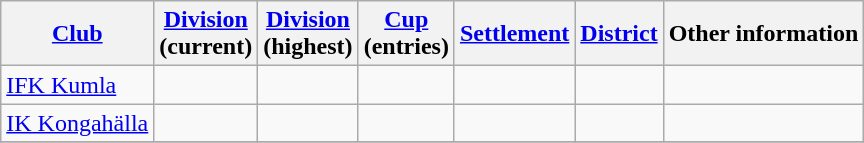<table class="wikitable" style="text-align:left">
<tr>
<th style= width="180px"><a href='#'>Club</a></th>
<th style= width="80px"><a href='#'>Division</a><br> (current)</th>
<th style= width="80px"><a href='#'>Division</a><br> (highest)</th>
<th style= width="60px"><a href='#'>Cup</a><br> (entries)</th>
<th style= width="110px"><a href='#'>Settlement</a></th>
<th style= width="110px"><a href='#'>District</a></th>
<th style= width="230px">Other information</th>
</tr>
<tr>
<td><a href='#'>IFK Kumla</a></td>
<td></td>
<td></td>
<td></td>
<td></td>
<td></td>
<td></td>
</tr>
<tr>
<td><a href='#'>IK Kongahälla</a></td>
<td></td>
<td></td>
<td></td>
<td></td>
<td></td>
<td></td>
</tr>
<tr>
</tr>
</table>
